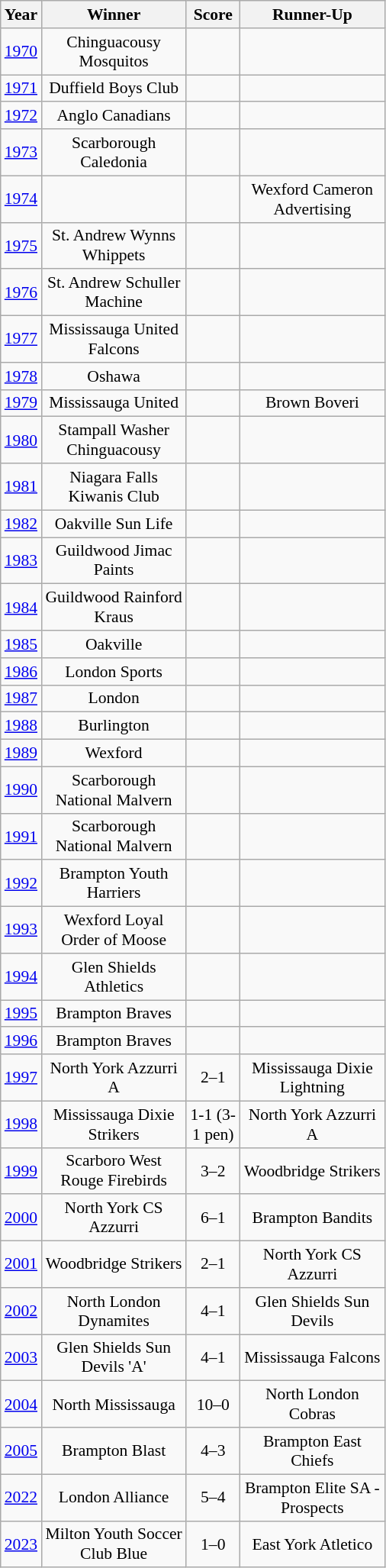<table class="wikitable" style="font-size:90%;text-align:center;">
<tr>
<th>Year</th>
<th width=120px>Winner</th>
<th width=40px>Score</th>
<th width=120px>Runner-Up</th>
</tr>
<tr>
<td><a href='#'>1970</a></td>
<td>Chinguacousy Mosquitos</td>
<td></td>
<td></td>
</tr>
<tr>
<td><a href='#'>1971</a></td>
<td>Duffield Boys Club</td>
<td></td>
<td></td>
</tr>
<tr>
<td><a href='#'>1972</a></td>
<td>Anglo Canadians</td>
<td></td>
<td></td>
</tr>
<tr>
<td><a href='#'>1973</a></td>
<td>Scarborough Caledonia</td>
<td></td>
<td></td>
</tr>
<tr>
<td><a href='#'>1974</a></td>
<td></td>
<td></td>
<td>Wexford Cameron Advertising</td>
</tr>
<tr>
<td><a href='#'>1975</a></td>
<td>St. Andrew Wynns Whippets</td>
<td></td>
<td></td>
</tr>
<tr>
<td><a href='#'>1976</a></td>
<td>St. Andrew Schuller Machine</td>
<td></td>
<td></td>
</tr>
<tr>
<td><a href='#'>1977</a></td>
<td>Mississauga United Falcons</td>
<td></td>
<td></td>
</tr>
<tr>
<td><a href='#'>1978</a></td>
<td>Oshawa</td>
<td></td>
<td></td>
</tr>
<tr>
<td><a href='#'>1979</a></td>
<td>Mississauga United</td>
<td></td>
<td>Brown Boveri</td>
</tr>
<tr>
<td><a href='#'>1980</a></td>
<td>Stampall Washer Chinguacousy</td>
<td></td>
<td></td>
</tr>
<tr>
<td><a href='#'>1981</a></td>
<td>Niagara Falls Kiwanis Club</td>
<td></td>
<td></td>
</tr>
<tr>
<td><a href='#'>1982</a></td>
<td>Oakville Sun Life</td>
<td></td>
<td></td>
</tr>
<tr>
<td><a href='#'>1983</a></td>
<td>Guildwood Jimac Paints</td>
<td></td>
<td></td>
</tr>
<tr>
<td><a href='#'>1984</a></td>
<td>Guildwood Rainford Kraus</td>
<td></td>
<td></td>
</tr>
<tr>
<td><a href='#'>1985</a></td>
<td>Oakville</td>
<td></td>
<td></td>
</tr>
<tr>
<td><a href='#'>1986</a></td>
<td>London Sports</td>
<td></td>
<td></td>
</tr>
<tr>
<td><a href='#'>1987</a></td>
<td>London</td>
<td></td>
<td></td>
</tr>
<tr>
<td><a href='#'>1988</a></td>
<td>Burlington</td>
<td></td>
<td></td>
</tr>
<tr>
<td><a href='#'>1989</a></td>
<td>Wexford</td>
<td></td>
<td></td>
</tr>
<tr>
<td><a href='#'>1990</a></td>
<td>Scarborough National Malvern</td>
<td></td>
<td></td>
</tr>
<tr>
<td><a href='#'>1991</a></td>
<td>Scarborough National Malvern</td>
<td></td>
<td></td>
</tr>
<tr>
<td><a href='#'>1992</a></td>
<td>Brampton Youth Harriers</td>
<td></td>
<td></td>
</tr>
<tr>
<td><a href='#'>1993</a></td>
<td>Wexford Loyal Order of Moose</td>
<td></td>
<td></td>
</tr>
<tr>
<td><a href='#'>1994</a></td>
<td>Glen Shields Athletics</td>
<td></td>
<td></td>
</tr>
<tr>
<td><a href='#'>1995</a></td>
<td>Brampton Braves</td>
<td></td>
<td></td>
</tr>
<tr>
<td><a href='#'>1996</a></td>
<td>Brampton Braves</td>
<td></td>
<td></td>
</tr>
<tr>
<td><a href='#'>1997</a></td>
<td>North York Azzurri A</td>
<td>2–1</td>
<td>Mississauga Dixie Lightning</td>
</tr>
<tr>
<td><a href='#'>1998</a></td>
<td>Mississauga Dixie Strikers</td>
<td>1-1 (3-1 pen)</td>
<td>North York Azzurri A</td>
</tr>
<tr>
<td><a href='#'>1999</a></td>
<td>Scarboro West Rouge Firebirds</td>
<td>3–2</td>
<td>Woodbridge Strikers</td>
</tr>
<tr>
<td><a href='#'>2000</a></td>
<td>North York CS Azzurri</td>
<td>6–1</td>
<td>Brampton Bandits</td>
</tr>
<tr>
<td><a href='#'>2001</a></td>
<td>Woodbridge Strikers</td>
<td>2–1</td>
<td>North York CS Azzurri</td>
</tr>
<tr>
<td><a href='#'>2002</a></td>
<td>North London Dynamites</td>
<td>4–1</td>
<td>Glen Shields Sun Devils</td>
</tr>
<tr>
<td><a href='#'>2003</a></td>
<td>Glen Shields Sun Devils 'A'</td>
<td>4–1</td>
<td>Mississauga Falcons</td>
</tr>
<tr>
<td><a href='#'>2004</a></td>
<td>North Mississauga</td>
<td>10–0</td>
<td>North London Cobras</td>
</tr>
<tr>
<td><a href='#'>2005</a></td>
<td>Brampton Blast</td>
<td>4–3</td>
<td>Brampton East Chiefs</td>
</tr>
<tr>
<td><a href='#'>2022</a></td>
<td>London Alliance</td>
<td>5–4</td>
<td>Brampton Elite SA - Prospects</td>
</tr>
<tr>
<td><a href='#'>2023</a></td>
<td>Milton Youth Soccer Club Blue</td>
<td>1–0</td>
<td>East York Atletico</td>
</tr>
</table>
